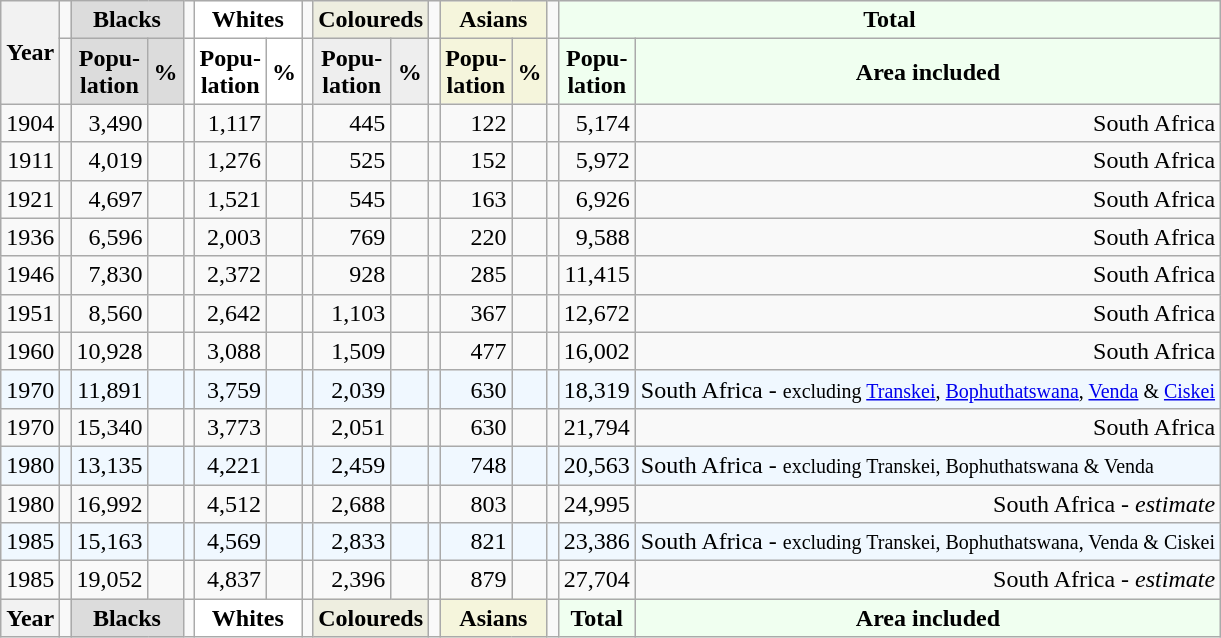<table class="wikitable sortable" style="text-align:right" size="90%">
<tr>
<th rowspan="2">Year</th>
<td></td>
<th colspan="2" style="background:gainsboro">Blacks</th>
<td></td>
<th colspan="2" style="background:white">Whites</th>
<td></td>
<th colspan="2" style="background:#eeeee0">Coloureds</th>
<td></td>
<th colspan="2" style="background:beige">Asians</th>
<td></td>
<th colspan="2" style="background:honeydew">Total</th>
</tr>
<tr>
<td></td>
<th style="background:gainsboro">Popu-<br>lation</th>
<th style="background:gainsboro">%</th>
<td></td>
<th style="background:white">Popu-<br>lation</th>
<th style="background:white">%</th>
<td></td>
<th style="background:#eee">Popu-<br>lation</th>
<th style="background:#eee">%</th>
<td></td>
<th style="background:beige">Popu-<br>lation</th>
<th style="background:beige">%</th>
<td></td>
<td style="background:honeydew" align="center"><strong>Popu-<br>lation</strong></td>
<td style="background:honeydew" align="center"><strong>Area included</strong></td>
</tr>
<tr>
<td>1904</td>
<td></td>
<td>3,490</td>
<td></td>
<td></td>
<td>1,117</td>
<td></td>
<td></td>
<td>445</td>
<td></td>
<td></td>
<td>122</td>
<td></td>
<td></td>
<td>5,174</td>
<td>South Africa</td>
</tr>
<tr>
<td>1911</td>
<td></td>
<td>4,019</td>
<td></td>
<td></td>
<td>1,276</td>
<td></td>
<td></td>
<td>525</td>
<td></td>
<td></td>
<td>152</td>
<td></td>
<td></td>
<td>5,972</td>
<td>South Africa</td>
</tr>
<tr>
<td>1921</td>
<td></td>
<td>4,697</td>
<td></td>
<td></td>
<td>1,521</td>
<td></td>
<td></td>
<td>545</td>
<td></td>
<td></td>
<td>163</td>
<td></td>
<td></td>
<td>6,926</td>
<td>South Africa</td>
</tr>
<tr>
<td>1936</td>
<td></td>
<td>6,596</td>
<td></td>
<td></td>
<td>2,003</td>
<td></td>
<td></td>
<td>769</td>
<td></td>
<td></td>
<td>220</td>
<td></td>
<td></td>
<td>9,588</td>
<td>South Africa</td>
</tr>
<tr>
<td>1946</td>
<td></td>
<td>7,830</td>
<td></td>
<td></td>
<td>2,372</td>
<td></td>
<td></td>
<td>928</td>
<td></td>
<td></td>
<td>285</td>
<td></td>
<td></td>
<td>11,415</td>
<td>South Africa</td>
</tr>
<tr>
<td>1951</td>
<td></td>
<td>8,560</td>
<td></td>
<td></td>
<td>2,642</td>
<td></td>
<td></td>
<td>1,103</td>
<td></td>
<td></td>
<td>367</td>
<td></td>
<td></td>
<td>12,672</td>
<td>South Africa</td>
</tr>
<tr>
<td>1960</td>
<td></td>
<td>10,928</td>
<td></td>
<td></td>
<td>3,088</td>
<td></td>
<td></td>
<td>1,509</td>
<td></td>
<td></td>
<td>477</td>
<td></td>
<td></td>
<td>16,002</td>
<td>South Africa</td>
</tr>
<tr style="background:AliceBlue">
<td>1970</td>
<td></td>
<td>11,891</td>
<td></td>
<td></td>
<td>3,759</td>
<td></td>
<td></td>
<td>2,039</td>
<td></td>
<td></td>
<td>630</td>
<td></td>
<td></td>
<td>18,319</td>
<td align="left">South Africa - <small>excluding <a href='#'>Transkei</a>, <a href='#'>Bophuthatswana</a>, <a href='#'>Venda</a> & <a href='#'>Ciskei</a></small></td>
</tr>
<tr>
<td>1970</td>
<td></td>
<td>15,340</td>
<td></td>
<td></td>
<td>3,773</td>
<td></td>
<td></td>
<td>2,051</td>
<td></td>
<td></td>
<td>630</td>
<td></td>
<td></td>
<td>21,794</td>
<td>South Africa</td>
</tr>
<tr style="background:AliceBlue">
<td>1980</td>
<td></td>
<td>13,135</td>
<td></td>
<td></td>
<td>4,221</td>
<td></td>
<td></td>
<td>2,459</td>
<td></td>
<td></td>
<td>748</td>
<td></td>
<td></td>
<td>20,563</td>
<td align="left">South Africa - <small>excluding Transkei, Bophuthatswana & Venda</small></td>
</tr>
<tr>
<td>1980</td>
<td></td>
<td>16,992</td>
<td></td>
<td></td>
<td>4,512</td>
<td></td>
<td></td>
<td>2,688</td>
<td></td>
<td></td>
<td>803</td>
<td></td>
<td></td>
<td>24,995</td>
<td>South Africa - <em>estimate</em></td>
</tr>
<tr style="background:AliceBlue">
<td>1985</td>
<td></td>
<td>15,163</td>
<td></td>
<td></td>
<td>4,569</td>
<td></td>
<td></td>
<td>2,833</td>
<td></td>
<td></td>
<td>821</td>
<td></td>
<td></td>
<td>23,386</td>
<td align="left">South Africa - <small>excluding Transkei, Bophuthatswana, Venda & Ciskei</small></td>
</tr>
<tr>
<td>1985</td>
<td></td>
<td>19,052</td>
<td></td>
<td></td>
<td>4,837</td>
<td></td>
<td></td>
<td>2,396</td>
<td></td>
<td></td>
<td>879</td>
<td></td>
<td></td>
<td>27,704</td>
<td>South Africa - <em>estimate</em></td>
</tr>
<tr>
<th>Year</th>
<td></td>
<th colspan="2" style="background:gainsboro">Blacks</th>
<td></td>
<th colspan="2" style="background:white">Whites</th>
<td></td>
<th colspan="2" style="background:#eeeee0">Coloureds</th>
<td></td>
<th colspan="2" style="background:beige">Asians</th>
<td></td>
<th style="background:honeydew">Total</th>
<th style="background:honeydew"><strong>Area included</strong></th>
</tr>
</table>
